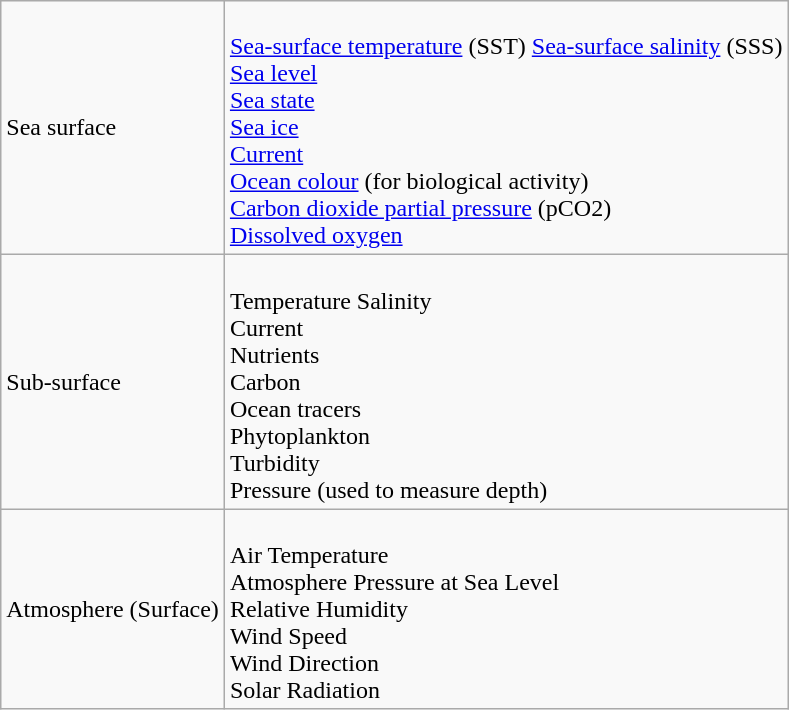<table class="wikitable">
<tr>
<td>Sea surface</td>
<td><br><a href='#'>Sea-surface temperature</a> (SST)
<a href='#'>Sea-surface salinity</a> (SSS)
<br><a href='#'>Sea level</a>
<br><a href='#'>Sea state</a>
<br><a href='#'>Sea ice</a>
<br><a href='#'>Current</a>
<br><a href='#'>Ocean colour</a> (for biological activity)
<br><a href='#'>Carbon dioxide partial pressure</a> (pCO2)
<br><a href='#'>Dissolved oxygen</a></td>
</tr>
<tr>
<td>Sub-surface</td>
<td><br>Temperature
Salinity
<br>Current
<br>Nutrients
<br>Carbon
<br>Ocean tracers
<br>Phytoplankton
<br>Turbidity
<br>Pressure (used to measure depth)</td>
</tr>
<tr>
<td>Atmosphere (Surface)</td>
<td><br>Air Temperature
<br>Atmosphere Pressure at Sea Level
<br>Relative Humidity
<br>Wind Speed
<br>Wind Direction
<br>Solar Radiation</td>
</tr>
</table>
